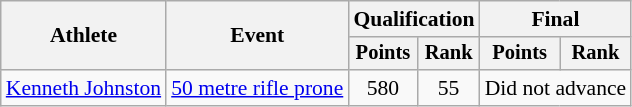<table class="wikitable" style="font-size:90%">
<tr>
<th rowspan="2">Athlete</th>
<th rowspan="2">Event</th>
<th colspan=2>Qualification</th>
<th colspan=2>Final</th>
</tr>
<tr style="font-size:95%">
<th>Points</th>
<th>Rank</th>
<th>Points</th>
<th>Rank</th>
</tr>
<tr align=center>
<td align=left><a href='#'>Kenneth Johnston</a></td>
<td align=left><a href='#'>50 metre rifle prone</a></td>
<td>580</td>
<td>55</td>
<td colspan=2>Did not advance</td>
</tr>
</table>
